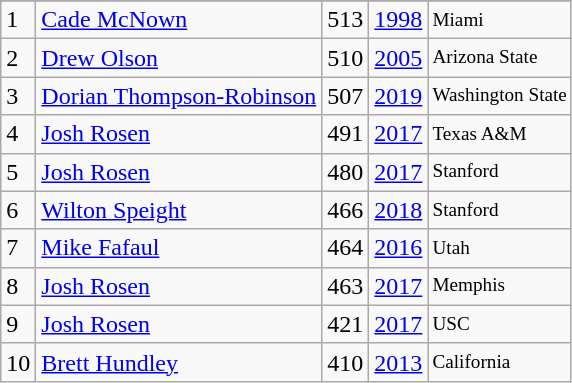<table class="wikitable">
<tr>
</tr>
<tr>
<td>1</td>
<td><a href='#'>Cade McNown</a></td>
<td>513</td>
<td><a href='#'>1998</a></td>
<td style="font-size:80%;">Miami</td>
</tr>
<tr>
<td>2</td>
<td><a href='#'>Drew Olson</a></td>
<td>510</td>
<td><a href='#'>2005</a></td>
<td style="font-size:80%;">Arizona State</td>
</tr>
<tr>
<td>3</td>
<td><a href='#'>Dorian Thompson-Robinson</a></td>
<td>507</td>
<td><a href='#'>2019</a></td>
<td style="font-size:80%;">Washington State</td>
</tr>
<tr>
<td>4</td>
<td><a href='#'>Josh Rosen</a></td>
<td>491</td>
<td><a href='#'>2017</a></td>
<td style="font-size:80%;">Texas A&M</td>
</tr>
<tr>
<td>5</td>
<td><a href='#'>Josh Rosen</a></td>
<td>480</td>
<td><a href='#'>2017</a></td>
<td style="font-size:80%;">Stanford</td>
</tr>
<tr>
<td>6</td>
<td><a href='#'>Wilton Speight</a></td>
<td>466</td>
<td><a href='#'>2018</a></td>
<td style="font-size:80%;">Stanford</td>
</tr>
<tr>
<td>7</td>
<td><a href='#'>Mike Fafaul</a></td>
<td>464</td>
<td><a href='#'>2016</a></td>
<td style="font-size:80%;">Utah</td>
</tr>
<tr>
<td>8</td>
<td><a href='#'>Josh Rosen</a></td>
<td>463</td>
<td><a href='#'>2017</a></td>
<td style="font-size:80%;">Memphis</td>
</tr>
<tr>
<td>9</td>
<td><a href='#'>Josh Rosen</a></td>
<td>421</td>
<td><a href='#'>2017</a></td>
<td style="font-size:80%;">USC</td>
</tr>
<tr>
<td>10</td>
<td><a href='#'>Brett Hundley</a></td>
<td>410</td>
<td><a href='#'>2013</a></td>
<td style="font-size:80%;">California</td>
</tr>
</table>
